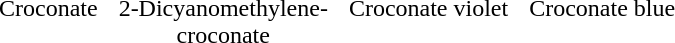<table border=0 cellborder=0 cellpadding=6px>
<tr valign=middle>
<td align=center></td>
<td align=center></td>
<td align=center></td>
<td align=center></td>
</tr>
<tr valign=top>
<td align=center>Croconate</td>
<td align=center>2-Dicyanomethylene-<br>croconate</td>
<td align=center>Croconate violet</td>
<td align=center>Croconate blue</td>
</tr>
</table>
